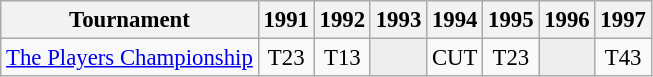<table class="wikitable" style="font-size:95%;text-align:center;">
<tr>
<th>Tournament</th>
<th>1991</th>
<th>1992</th>
<th>1993</th>
<th>1994</th>
<th>1995</th>
<th>1996</th>
<th>1997</th>
</tr>
<tr>
<td align=left><a href='#'>The Players Championship</a></td>
<td>T23</td>
<td>T13</td>
<td style="background:#eeeeee;"></td>
<td>CUT</td>
<td>T23</td>
<td style="background:#eeeeee;"></td>
<td>T43</td>
</tr>
</table>
